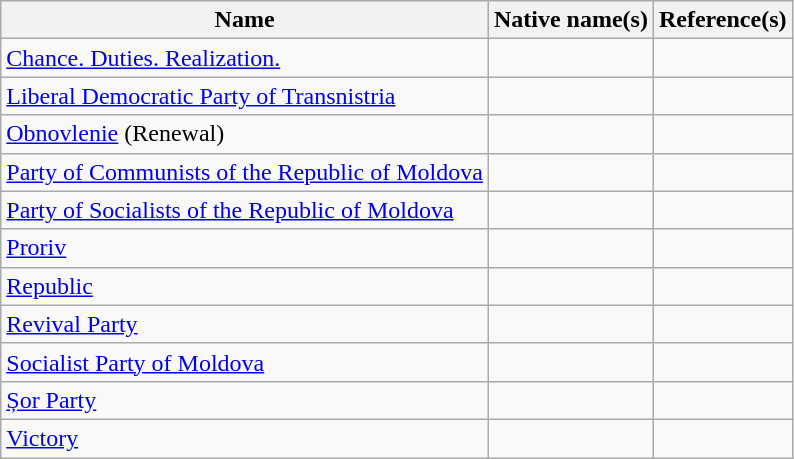<table class="wikitable">
<tr>
<th>Name</th>
<th>Native name(s)</th>
<th>Reference(s)</th>
</tr>
<tr>
<td><a href='#'>Chance. Duties. Realization.</a></td>
<td></td>
<td></td>
</tr>
<tr>
<td><a href='#'>Liberal Democratic Party of Transnistria</a></td>
<td></td>
<td></td>
</tr>
<tr>
<td><a href='#'>Obnovlenie</a> (Renewal)</td>
<td></td>
<td></td>
</tr>
<tr>
<td><a href='#'>Party of Communists of the Republic of Moldova</a></td>
<td></td>
<td></td>
</tr>
<tr>
<td><a href='#'>Party of Socialists of the Republic of Moldova</a></td>
<td></td>
<td></td>
</tr>
<tr>
<td><a href='#'>Proriv</a></td>
<td></td>
<td></td>
</tr>
<tr>
<td><a href='#'>Republic</a></td>
<td></td>
<td></td>
</tr>
<tr>
<td><a href='#'>Revival Party</a></td>
<td></td>
<td></td>
</tr>
<tr>
<td><a href='#'>Socialist Party of Moldova</a></td>
<td></td>
<td></td>
</tr>
<tr>
<td><a href='#'>Șor Party</a></td>
<td></td>
<td></td>
</tr>
<tr>
<td><a href='#'>Victory</a></td>
<td></td>
<td></td>
</tr>
</table>
